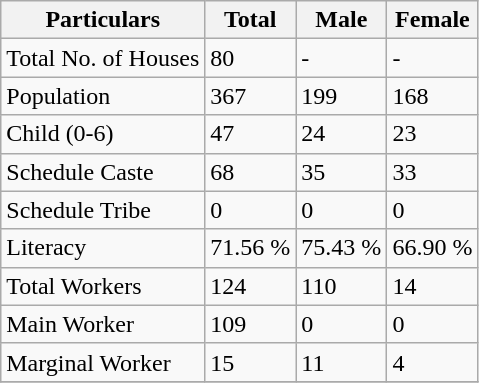<table class="wikitable sortable">
<tr>
<th>Particulars</th>
<th>Total</th>
<th>Male</th>
<th>Female</th>
</tr>
<tr>
<td>Total No. of Houses</td>
<td>80</td>
<td>-</td>
<td>-</td>
</tr>
<tr>
<td>Population</td>
<td>367</td>
<td>199</td>
<td>168</td>
</tr>
<tr>
<td>Child (0-6)</td>
<td>47</td>
<td>24</td>
<td>23</td>
</tr>
<tr>
<td>Schedule Caste</td>
<td>68</td>
<td>35</td>
<td>33</td>
</tr>
<tr>
<td>Schedule Tribe</td>
<td>0</td>
<td>0</td>
<td>0</td>
</tr>
<tr>
<td>Literacy</td>
<td>71.56 %</td>
<td>75.43 %</td>
<td>66.90 %</td>
</tr>
<tr>
<td>Total Workers</td>
<td>124</td>
<td>110</td>
<td>14</td>
</tr>
<tr>
<td>Main Worker</td>
<td>109</td>
<td>0</td>
<td>0</td>
</tr>
<tr>
<td>Marginal Worker</td>
<td>15</td>
<td>11</td>
<td>4</td>
</tr>
<tr>
</tr>
</table>
